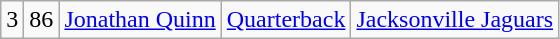<table class="wikitable" style="text-align:center">
<tr>
<td>3</td>
<td>86</td>
<td><a href='#'>Jonathan Quinn</a></td>
<td><a href='#'>Quarterback</a></td>
<td><a href='#'>Jacksonville Jaguars</a></td>
</tr>
</table>
